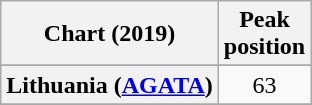<table class="wikitable sortable plainrowheaders" style="text-align:center">
<tr>
<th scope="col">Chart (2019)</th>
<th scope="col">Peak<br>position</th>
</tr>
<tr>
</tr>
<tr>
</tr>
<tr>
</tr>
<tr>
</tr>
<tr>
<th scope="row">Lithuania (<a href='#'>AGATA</a>)</th>
<td>63</td>
</tr>
<tr>
</tr>
<tr>
</tr>
<tr>
</tr>
<tr>
</tr>
<tr>
</tr>
</table>
